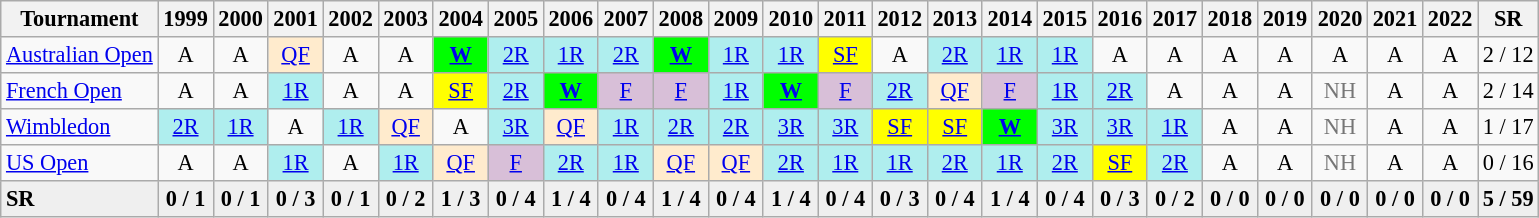<table class=wikitable style=text-align:center;font-size:93%>
<tr>
<th>Tournament</th>
<th>1999</th>
<th>2000</th>
<th>2001</th>
<th>2002</th>
<th>2003</th>
<th>2004</th>
<th>2005</th>
<th>2006</th>
<th>2007</th>
<th>2008</th>
<th>2009</th>
<th>2010</th>
<th>2011</th>
<th>2012</th>
<th>2013</th>
<th>2014</th>
<th>2015</th>
<th>2016</th>
<th>2017</th>
<th>2018</th>
<th>2019</th>
<th>2020</th>
<th>2021</th>
<th>2022</th>
<th>SR</th>
</tr>
<tr>
<td align=left><a href='#'>Australian Open</a></td>
<td>A</td>
<td>A</td>
<td bgcolor=ffebcd><a href='#'>QF</a></td>
<td>A</td>
<td>A</td>
<td bgcolor=lime><a href='#'><strong>W</strong></a></td>
<td bgcolor=afeeee><a href='#'>2R</a></td>
<td bgcolor=afeeee><a href='#'>1R</a></td>
<td bgcolor=afeeee><a href='#'>2R</a></td>
<td bgcolor=lime><a href='#'><strong>W</strong></a></td>
<td bgcolor=afeeee><a href='#'>1R</a></td>
<td bgcolor=afeeee><a href='#'>1R</a></td>
<td bgcolor=yellow><a href='#'>SF</a></td>
<td>A</td>
<td bgcolor=afeeee><a href='#'>2R</a></td>
<td bgcolor=afeeee><a href='#'>1R</a></td>
<td bgcolor=afeeee><a href='#'>1R</a></td>
<td>A</td>
<td>A</td>
<td>A</td>
<td>A</td>
<td>A</td>
<td>A</td>
<td>A</td>
<td>2 / 12</td>
</tr>
<tr>
<td align=left><a href='#'>French Open</a></td>
<td>A</td>
<td>A</td>
<td bgcolor=afeeee><a href='#'>1R</a></td>
<td>A</td>
<td>A</td>
<td bgcolor=yellow><a href='#'>SF</a></td>
<td bgcolor=afeeee><a href='#'>2R</a></td>
<td bgcolor=lime><a href='#'><strong>W</strong></a></td>
<td bgcolor=thistle><a href='#'>F</a></td>
<td bgcolor=thistle><a href='#'>F</a></td>
<td bgcolor=afeeee><a href='#'>1R</a></td>
<td bgcolor=lime><a href='#'><strong>W</strong></a></td>
<td bgcolor=thistle><a href='#'>F</a></td>
<td bgcolor=afeeee><a href='#'>2R</a></td>
<td bgcolor=ffebcd><a href='#'>QF</a></td>
<td bgcolor=thistle><a href='#'>F</a></td>
<td bgcolor=afeeee><a href='#'>1R</a></td>
<td bgcolor=afeeee><a href='#'>2R</a></td>
<td>A</td>
<td>A</td>
<td>A</td>
<td style=color:#767676>NH</td>
<td>A</td>
<td>A</td>
<td>2 / 14</td>
</tr>
<tr>
<td align=left><a href='#'>Wimbledon</a></td>
<td bgcolor=afeeee><a href='#'>2R</a></td>
<td bgcolor=afeeee><a href='#'>1R</a></td>
<td>A</td>
<td bgcolor=afeeee><a href='#'>1R</a></td>
<td bgcolor=ffebcd><a href='#'>QF</a></td>
<td>A</td>
<td bgcolor=afeeee><a href='#'>3R</a></td>
<td bgcolor=ffebcd><a href='#'>QF</a></td>
<td bgcolor=afeeee><a href='#'>1R</a></td>
<td bgcolor=afeeee><a href='#'>2R</a></td>
<td bgcolor=afeeee><a href='#'>2R</a></td>
<td bgcolor=afeeee><a href='#'>3R</a></td>
<td bgcolor=afeeee><a href='#'>3R</a></td>
<td bgcolor=yellow><a href='#'>SF</a></td>
<td bgcolor=yellow><a href='#'>SF</a></td>
<td bgcolor=lime><a href='#'><strong>W</strong></a></td>
<td bgcolor=afeeee><a href='#'>3R</a></td>
<td bgcolor=afeeee><a href='#'>3R</a></td>
<td bgcolor=afeeee><a href='#'>1R</a></td>
<td>A</td>
<td>A</td>
<td style=color:#767676>NH</td>
<td>A</td>
<td>A</td>
<td>1 / 17</td>
</tr>
<tr>
<td align=left><a href='#'>US Open</a></td>
<td>A</td>
<td>A</td>
<td bgcolor=afeeee><a href='#'>1R</a></td>
<td>A</td>
<td bgcolor=afeeee><a href='#'>1R</a></td>
<td bgcolor=ffebcd><a href='#'>QF</a></td>
<td bgcolor=thistle><a href='#'>F</a></td>
<td bgcolor=afeeee><a href='#'>2R</a></td>
<td bgcolor=afeeee><a href='#'>1R</a></td>
<td bgcolor=ffebcd><a href='#'>QF</a></td>
<td bgcolor=ffebcd><a href='#'>QF</a></td>
<td bgcolor=afeeee><a href='#'>2R</a></td>
<td bgcolor=afeeee><a href='#'>1R</a></td>
<td bgcolor=afeeee><a href='#'>1R</a></td>
<td bgcolor=afeeee><a href='#'>2R</a></td>
<td bgcolor=afeeee><a href='#'>1R</a></td>
<td bgcolor=afeeee><a href='#'>2R</a></td>
<td bgcolor=yellow><a href='#'>SF</a></td>
<td bgcolor=afeeee><a href='#'>2R</a></td>
<td>A</td>
<td>A</td>
<td style=color:#767676>NH</td>
<td>A</td>
<td>A</td>
<td>0 / 16</td>
</tr>
<tr style="font-weight:bold; background:#efefef;">
<td style=text-align:left>SR</td>
<td>0 / 1</td>
<td>0 / 1</td>
<td>0 / 3</td>
<td>0 / 1</td>
<td>0 / 2</td>
<td>1 / 3</td>
<td>0 / 4</td>
<td>1 / 4</td>
<td>0 / 4</td>
<td>1 / 4</td>
<td>0 / 4</td>
<td>1 / 4</td>
<td>0 / 4</td>
<td>0 / 3</td>
<td>0 / 4</td>
<td>1 / 4</td>
<td>0 / 4</td>
<td>0 / 3</td>
<td>0 / 2</td>
<td>0 / 0</td>
<td>0 / 0</td>
<td>0 / 0</td>
<td>0 / 0</td>
<td>0 / 0</td>
<td>5 / 59</td>
</tr>
</table>
